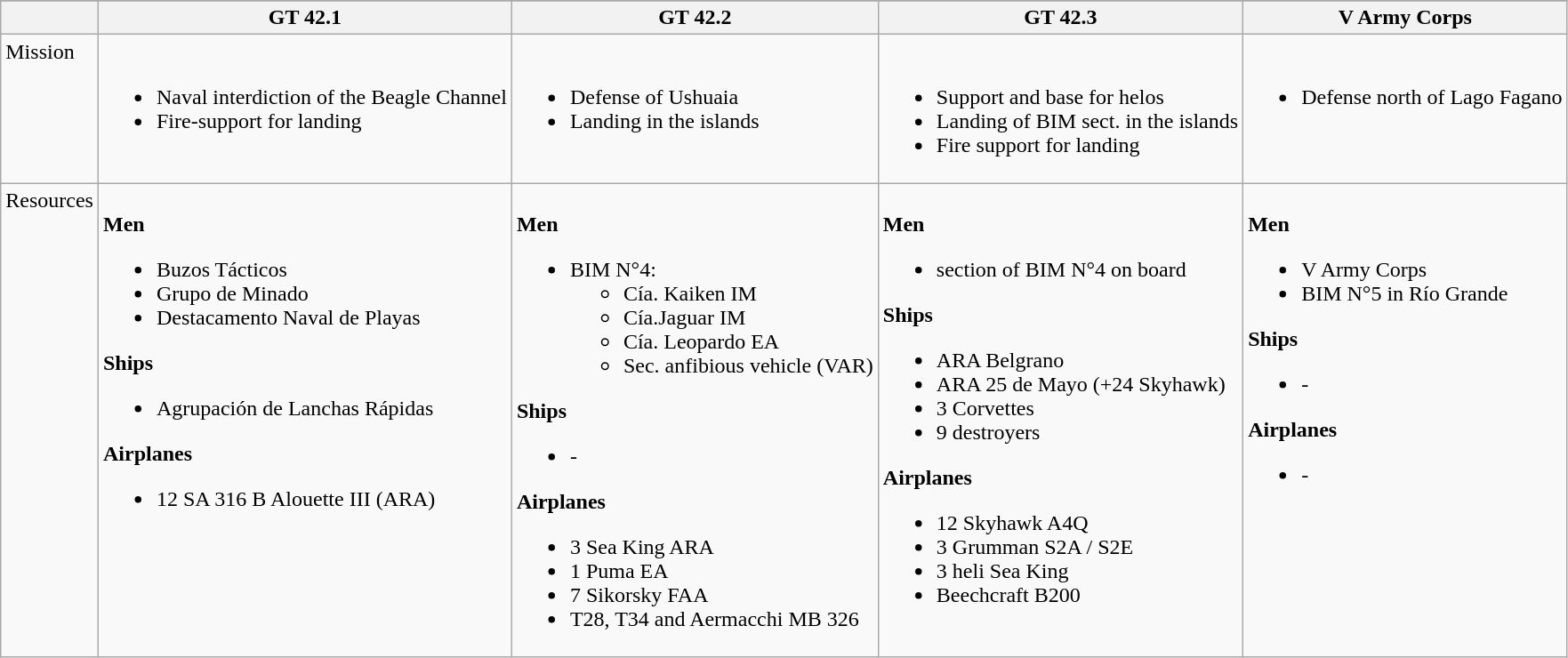<table class="wikitable plainrowheaders" style="float: center; margin-right: 0; margin-left: 1em; text-align: left; font-size: 100%;">
<tr>
</tr>
<tr>
<th></th>
<th>GT 42.1</th>
<th>GT 42.2</th>
<th>GT 42.3</th>
<th>V Army Corps</th>
</tr>
<tr valign="top">
<td>Mission</td>
<td><br><ul><li>Naval interdiction of the Beagle Channel</li><li>Fire-support for landing</li></ul></td>
<td><br><ul><li>Defense of Ushuaia</li><li>Landing in the islands</li></ul></td>
<td><br><ul><li>Support and base for helos</li><li>Landing of BIM sect. in the islands</li><li>Fire support for landing</li></ul></td>
<td><br><ul><li>Defense north of Lago Fagano</li></ul></td>
</tr>
<tr valign="top">
<td>Resources</td>
<td><br><strong>Men</strong><ul><li>Buzos Tácticos</li><li>Grupo de Minado</li><li>Destacamento Naval de Playas</li></ul><strong>Ships</strong><ul><li>Agrupación de Lanchas Rápidas</li></ul><strong>Airplanes</strong><ul><li>12 SA 316 B Alouette III (ARA)</li></ul></td>
<td><br><strong>Men</strong><ul><li>BIM N°4:<ul><li>Cía. Kaiken IM</li><li>Cía.Jaguar IM</li><li>Cía. Leopardo EA</li><li>Sec. anfibious vehicle (VAR)</li></ul></li></ul><strong>Ships</strong><ul><li>-</li></ul><strong>Airplanes</strong><ul><li>3 Sea King ARA</li><li>1 Puma EA</li><li>7 Sikorsky FAA</li><li>T28, T34 and Aermacchi MB 326</li></ul></td>
<td><br><strong>Men</strong><ul><li>section of BIM N°4 on board</li></ul><strong>Ships</strong><ul><li>ARA Belgrano</li><li>ARA 25 de Mayo (+24 Skyhawk)</li><li>3 Corvettes</li><li>9 destroyers</li></ul><strong>Airplanes</strong><ul><li>12 Skyhawk A4Q</li><li>3 Grumman S2A / S2E</li><li>3 heli Sea King</li><li>Beechcraft B200</li></ul></td>
<td><br><strong>Men</strong><ul><li>V Army Corps</li><li>BIM N°5 in Río Grande</li></ul><strong>Ships</strong><ul><li>-</li></ul><strong>Airplanes</strong><ul><li>-</li></ul></td>
</tr>
</table>
